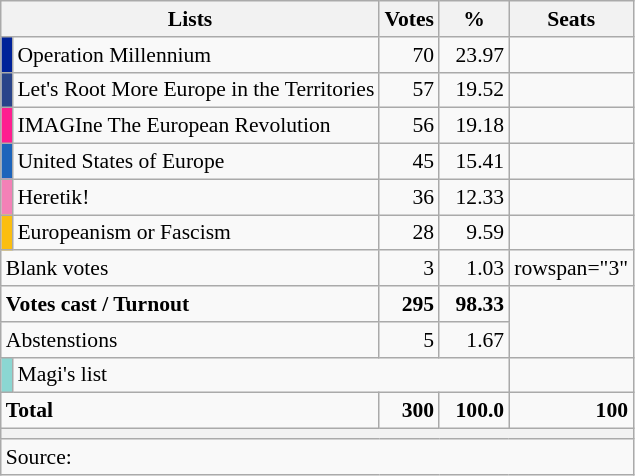<table class="wikitable" style="text-align:right; font-size:90%;">
<tr>
<th colspan="2" width="100">Lists</th>
<th width="30">Votes</th>
<th width="40">%</th>
<th width="60">Seats</th>
</tr>
<tr>
<td width="1" bgcolor=#002299></td>
<td align="left">Operation Millennium</td>
<td>70</td>
<td>23.97</td>
<td></td>
</tr>
<tr>
<td width="1" bgcolor=#29448A></td>
<td align="left">Let's Root More Europe in the Territories</td>
<td>57</td>
<td>19.52</td>
<td></td>
</tr>
<tr>
<td width="1" bgcolor=#FE1E90></td>
<td align="left">IMAGIne The European Revolution</td>
<td>56</td>
<td>19.18</td>
<td></td>
</tr>
<tr>
<td width="1" bgcolor=#1C64BB></td>
<td align="left">United States of Europe</td>
<td>45</td>
<td>15.41</td>
<td></td>
</tr>
<tr>
<td width="1" bgcolor=#F381B7></td>
<td align="left">Heretik!</td>
<td>36</td>
<td>12.33</td>
<td></td>
</tr>
<tr>
<td width="1" bgcolor=#FBBE10></td>
<td align="left">Europeanism or Fascism</td>
<td>28</td>
<td>9.59</td>
<td></td>
</tr>
<tr>
<td colspan="2" align=left>Blank votes</td>
<td>3</td>
<td>1.03</td>
<td>rowspan="3"  </td>
</tr>
<tr style="font-weight:bold;">
<td colspan="2" align=left>Votes cast / Turnout</td>
<td>295</td>
<td>98.33</td>
</tr>
<tr>
<td colspan="2" align=left>Abstenstions</td>
<td>5</td>
<td>1.67</td>
</tr>
<tr>
<td width="1" bgcolor=#8BD7D2></td>
<td colspan="3" align="left">Magi's list</td>
<td></td>
</tr>
<tr style="font-weight:bold;">
<td align="left" colspan="2">Total</td>
<td>300</td>
<td>100.0</td>
<td>100</td>
</tr>
<tr>
<th colspan="5"></th>
</tr>
<tr>
<td colspan="5" align="left">Source: </td>
</tr>
</table>
